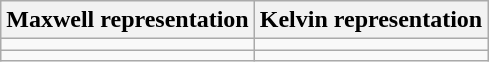<table class="wikitable" style="text-align: center;">
<tr>
<th>Maxwell representation</th>
<th>Kelvin representation</th>
</tr>
<tr ---->
<td></td>
<td></td>
</tr>
<tr ---->
<td></td>
<td></td>
</tr>
</table>
